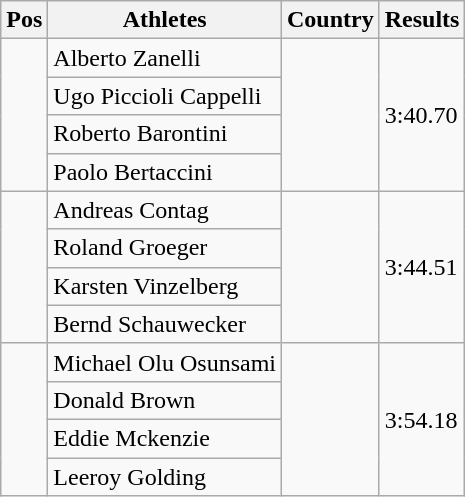<table class="wikitable">
<tr>
<th>Pos</th>
<th>Athletes</th>
<th>Country</th>
<th>Results</th>
</tr>
<tr>
<td rowspan="4"></td>
<td>Alberto Zanelli</td>
<td rowspan="4"></td>
<td rowspan="4">3:40.70</td>
</tr>
<tr>
<td>Ugo Piccioli Cappelli</td>
</tr>
<tr>
<td>Roberto Barontini</td>
</tr>
<tr>
<td>Paolo Bertaccini</td>
</tr>
<tr>
<td rowspan="4"></td>
<td>Andreas Contag</td>
<td rowspan="4"></td>
<td rowspan="4">3:44.51</td>
</tr>
<tr>
<td>Roland Groeger</td>
</tr>
<tr>
<td>Karsten Vinzelberg</td>
</tr>
<tr>
<td>Bernd Schauwecker</td>
</tr>
<tr>
<td rowspan="4"></td>
<td>Michael Olu Osunsami</td>
<td rowspan="4"></td>
<td rowspan="4">3:54.18</td>
</tr>
<tr>
<td>Donald Brown</td>
</tr>
<tr>
<td>Eddie Mckenzie</td>
</tr>
<tr>
<td>Leeroy Golding</td>
</tr>
</table>
